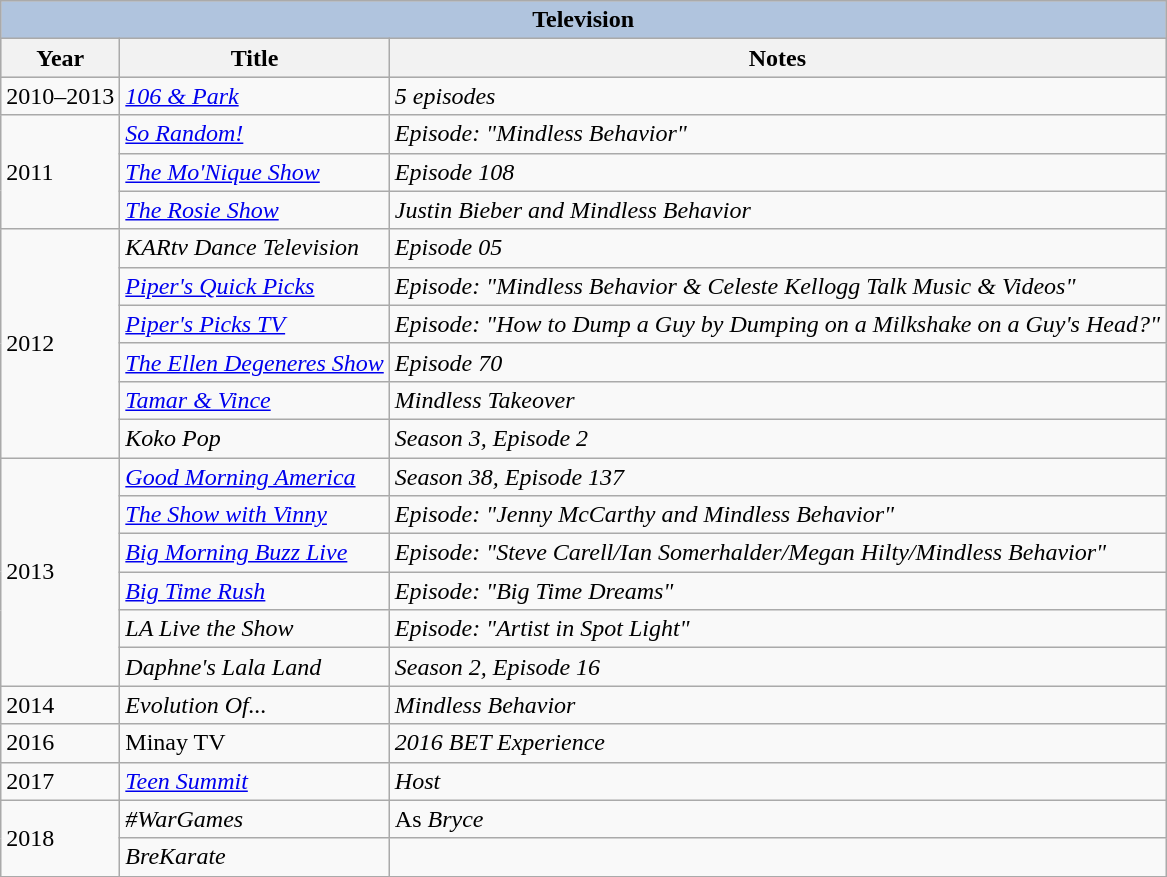<table class="wikitable">
<tr style="background:#ccc; text-align:center;">
<th colspan="3" style="background: LightSteelBlue;">Television</th>
</tr>
<tr style="background:#ccc; text-align:center;">
<th>Year</th>
<th>Title</th>
<th class="unsortable">Notes</th>
</tr>
<tr>
<td>2010–2013</td>
<td><em><a href='#'>106 & Park</a></em></td>
<td><em>5 episodes</em></td>
</tr>
<tr>
<td rowspan="3">2011</td>
<td><em><a href='#'>So Random!</a></em></td>
<td><em>Episode: "Mindless Behavior"</em></td>
</tr>
<tr>
<td><em><a href='#'>The Mo'Nique Show</a></em></td>
<td><em>Episode 108</em></td>
</tr>
<tr>
<td><em><a href='#'>The Rosie Show</a></em></td>
<td><em>Justin Bieber and Mindless Behavior</em></td>
</tr>
<tr>
<td rowspan="6">2012</td>
<td><em>KARtv Dance Television</em></td>
<td><em>Episode 05</em></td>
</tr>
<tr>
<td><em> <a href='#'>Piper's Quick Picks</a></em></td>
<td><em>Episode: "Mindless Behavior & Celeste Kellogg Talk Music & Videos"</em></td>
</tr>
<tr>
<td><em><a href='#'>Piper's Picks TV</a></em></td>
<td><em>Episode: "How to Dump a Guy by Dumping on a Milkshake on a Guy's Head?"</em></td>
</tr>
<tr>
<td><em><a href='#'>The Ellen Degeneres Show</a></em></td>
<td><em>Episode 70</em></td>
</tr>
<tr>
<td><em><a href='#'>Tamar & Vince</a></em></td>
<td><em>Mindless Takeover</em></td>
</tr>
<tr>
<td><em>Koko Pop</em></td>
<td><em>Season 3, Episode 2</em></td>
</tr>
<tr>
<td rowspan="6">2013</td>
<td><em><a href='#'>Good Morning America</a></em></td>
<td><em>Season 38, Episode 137</em></td>
</tr>
<tr>
<td><em><a href='#'>The Show with Vinny</a></em></td>
<td><em>Episode: "Jenny McCarthy and Mindless Behavior"</em></td>
</tr>
<tr>
<td><em><a href='#'>Big Morning Buzz Live</a></em></td>
<td><em>Episode: "Steve Carell/Ian Somerhalder/Megan Hilty/Mindless Behavior"</em></td>
</tr>
<tr>
<td><em><a href='#'>Big Time Rush</a></em></td>
<td><em>Episode: "Big Time Dreams"</em></td>
</tr>
<tr>
<td><em>LA Live the Show</em></td>
<td><em>Episode: "Artist in Spot Light"</em></td>
</tr>
<tr>
<td><em>Daphne's Lala Land</em></td>
<td><em>Season 2, Episode 16</em></td>
</tr>
<tr>
<td>2014</td>
<td><em>Evolution Of...</em></td>
<td><em>Mindless Behavior</em></td>
</tr>
<tr>
<td>2016</td>
<td>Minay TV</td>
<td><em>2016 BET Experience</em></td>
</tr>
<tr>
<td>2017</td>
<td><em><a href='#'>Teen Summit</a></em></td>
<td><em>Host</em></td>
</tr>
<tr>
<td rowspan="2">2018</td>
<td><em>#WarGames</em></td>
<td>As <em>Bryce</em></td>
</tr>
<tr>
<td><em>BreKarate</em></td>
<td></td>
</tr>
</table>
